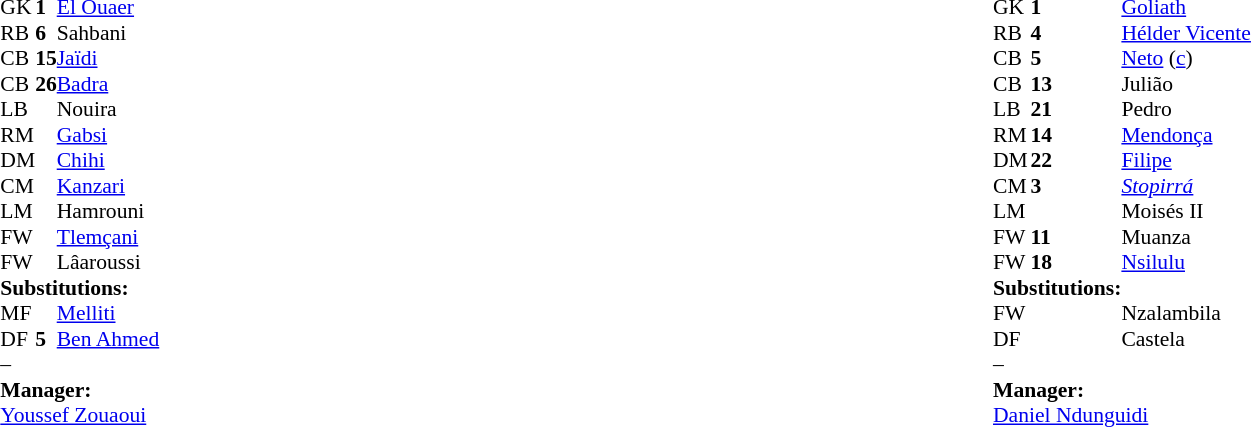<table width="100%">
<tr>
<td valign="top" width="40%"><br><table style="font-size:90%;" cellspacing="0" cellpadding="0" align="center">
<tr>
<td>GK</td>
<td><strong>1</strong></td>
<td> <a href='#'>El Ouaer</a></td>
<td></td>
</tr>
<tr>
<td>RB</td>
<td><strong>6</strong></td>
<td> Sahbani</td>
<td></td>
</tr>
<tr>
<td>CB</td>
<td><strong>15</strong></td>
<td> <a href='#'>Jaïdi</a></td>
<td></td>
</tr>
<tr>
<td>CB</td>
<td><strong>26</strong></td>
<td> <a href='#'>Badra</a></td>
<td></td>
</tr>
<tr>
<td>LB</td>
<td><strong></strong></td>
<td> Nouira</td>
<td></td>
</tr>
<tr>
<td>RM</td>
<td><strong></strong></td>
<td> <a href='#'>Gabsi</a></td>
<td></td>
<td></td>
</tr>
<tr>
<td>DM</td>
<td><strong></strong></td>
<td> <a href='#'>Chihi</a></td>
<td></td>
</tr>
<tr>
<td>CM</td>
<td><strong></strong></td>
<td> <a href='#'>Kanzari</a></td>
<td></td>
<td></td>
</tr>
<tr>
<td>LM</td>
<td><strong></strong></td>
<td> Hamrouni</td>
<td></td>
</tr>
<tr>
<td>FW</td>
<td><strong></strong></td>
<td> <a href='#'>Tlemçani</a></td>
<td></td>
</tr>
<tr>
<td>FW</td>
<td><strong></strong></td>
<td> Lâaroussi</td>
<td></td>
</tr>
<tr>
<td colspan=3><strong>Substitutions:</strong></td>
</tr>
<tr>
<td>MF</td>
<td><strong></strong></td>
<td> <a href='#'>Melliti</a></td>
<td></td>
<td></td>
</tr>
<tr>
<td>DF</td>
<td><strong>5</strong></td>
<td> <a href='#'>Ben Ahmed</a></td>
<td></td>
</tr>
<tr>
<td>–</td>
<td></td>
<td></td>
<td></td>
</tr>
<tr>
<td colspan=3><strong>Manager:</strong></td>
</tr>
<tr>
<td colspan=4> <a href='#'>Youssef Zouaoui</a></td>
</tr>
</table>
</td>
<td valign="top"></td>
<td valign="top" width="50%"><br><table style="font-size:90%;" cellspacing="0" cellpadding="0" align="center">
<tr>
<th width=25></th>
<th width=25></th>
</tr>
<tr>
<th width=25></th>
<th width=25></th>
</tr>
<tr>
<td>GK</td>
<td><strong>1</strong></td>
<td></td>
<td><a href='#'>Goliath</a></td>
</tr>
<tr>
<td>RB</td>
<td><strong>4</strong></td>
<td></td>
<td><a href='#'>Hélder Vicente</a></td>
</tr>
<tr>
<td>CB</td>
<td><strong>5</strong></td>
<td></td>
<td><a href='#'>Neto</a> (<a href='#'>c</a>)</td>
</tr>
<tr>
<td>CB</td>
<td><strong>13</strong></td>
<td></td>
<td>Julião</td>
</tr>
<tr>
<td>LB</td>
<td><strong>21</strong></td>
<td></td>
<td>Pedro</td>
</tr>
<tr>
<td>RM</td>
<td><strong>14</strong></td>
<td></td>
<td><a href='#'>Mendonça</a></td>
<td></td>
<td></td>
</tr>
<tr>
<td>DM</td>
<td><strong>22</strong></td>
<td></td>
<td><a href='#'>Filipe</a></td>
</tr>
<tr>
<td>CM</td>
<td><strong>3</strong></td>
<td></td>
<td><em><a href='#'>Stopirrá</a></em></td>
</tr>
<tr>
<td>LM</td>
<td><strong></strong></td>
<td></td>
<td>Moisés II</td>
</tr>
<tr>
<td>FW</td>
<td><strong>11</strong></td>
<td></td>
<td>Muanza</td>
</tr>
<tr>
<td>FW</td>
<td><strong>18</strong></td>
<td></td>
<td><a href='#'>Nsilulu</a></td>
<td></td>
<td></td>
</tr>
<tr>
<td colspan=3><strong>Substitutions:</strong></td>
</tr>
<tr>
<td>FW</td>
<td><strong></strong></td>
<td></td>
<td>Nzalambila</td>
<td></td>
<td></td>
</tr>
<tr>
<td>DF</td>
<td><strong></strong></td>
<td></td>
<td>Castela</td>
<td></td>
<td></td>
</tr>
<tr>
<td>–</td>
<td></td>
<td></td>
<td></td>
</tr>
<tr>
<td colspan=3><strong>Manager:</strong></td>
</tr>
<tr>
<td colspan=4> <a href='#'>Daniel Ndunguidi</a></td>
</tr>
</table>
</td>
</tr>
</table>
